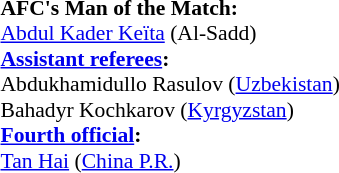<table width=100% style="font-size: 90%">
<tr>
<td><br><strong>AFC's Man of the Match:</strong>
<br><a href='#'>Abdul Kader Keïta</a> (Al-Sadd)<br><strong><a href='#'>Assistant referees</a>:</strong>
<br>Abdukhamidullo Rasulov (<a href='#'>Uzbekistan</a>)
<br>Bahadyr Kochkarov (<a href='#'>Kyrgyzstan</a>)
<br><strong><a href='#'>Fourth official</a>:</strong>
<br><a href='#'>Tan Hai</a> (<a href='#'>China P.R.</a>)</td>
</tr>
</table>
